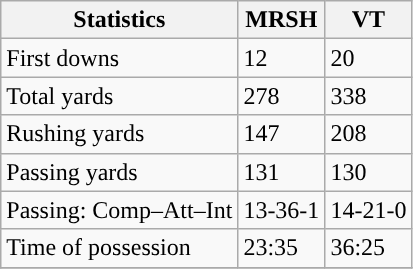<table class="wikitable" style="float: left;">
<tr>
<th>Statistics</th>
<th>MRSH</th>
<th>VT</th>
</tr>
<tr>
<td>First downs</td>
<td>12</td>
<td>20</td>
</tr>
<tr>
<td>Total yards</td>
<td>278</td>
<td>338</td>
</tr>
<tr>
<td>Rushing yards</td>
<td>147</td>
<td>208</td>
</tr>
<tr>
<td>Passing yards</td>
<td>131</td>
<td>130</td>
</tr>
<tr>
<td>Passing: Comp–Att–Int</td>
<td>13-36-1</td>
<td>14-21-0</td>
</tr>
<tr>
<td>Time of possession</td>
<td>23:35</td>
<td>36:25</td>
</tr>
<tr>
</tr>
</table>
